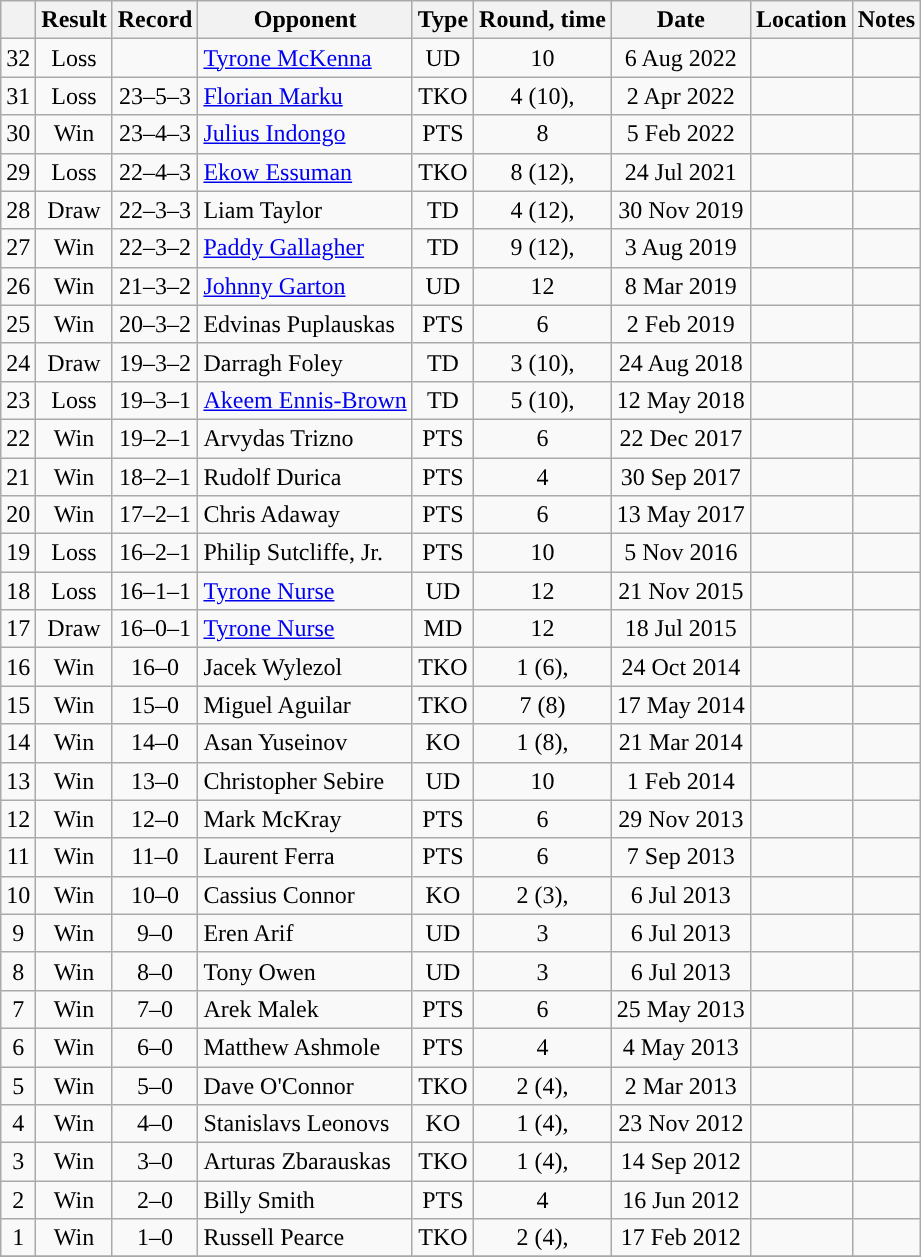<table class="wikitable" style="text-align:center">
<tr>
<th></th>
<th>Result</th>
<th>Record</th>
<th>Opponent</th>
<th>Type</th>
<th>Round, time</th>
<th>Date</th>
<th>Location</th>
<th>Notes</th>
</tr>
<tr>
<td>32</td>
<td>Loss</td>
<td></td>
<td align=left><a href='#'>Tyrone McKenna</a></td>
<td>UD</td>
<td>10</td>
<td>6 Aug 2022</td>
<td align=left></td>
</tr>
<tr>
<td>31</td>
<td>Loss</td>
<td>23–5–3</td>
<td align=left><a href='#'>Florian Marku</a></td>
<td>TKO</td>
<td>4 (10), </td>
<td>2 Apr 2022</td>
<td align=left></td>
<td></td>
</tr>
<tr>
<td>30</td>
<td>Win</td>
<td>23–4–3</td>
<td align=left><a href='#'>Julius Indongo</a></td>
<td>PTS</td>
<td>8</td>
<td>5 Feb 2022</td>
<td align=left></td>
<td></td>
</tr>
<tr>
<td>29</td>
<td>Loss</td>
<td>22–4–3</td>
<td align=left><a href='#'>Ekow Essuman</a></td>
<td>TKO</td>
<td>8 (12), </td>
<td>24 Jul 2021</td>
<td align=left></td>
<td></td>
</tr>
<tr>
<td>28</td>
<td>Draw</td>
<td>22–3–3</td>
<td align=left>Liam Taylor</td>
<td>TD</td>
<td>4 (12), </td>
<td>30 Nov 2019</td>
<td align=left></td>
<td align=left></td>
</tr>
<tr>
<td>27</td>
<td>Win</td>
<td>22–3–2</td>
<td align=left><a href='#'>Paddy Gallagher</a></td>
<td>TD</td>
<td>9 (12), </td>
<td>3 Aug 2019</td>
<td align=left></td>
<td align=left></td>
</tr>
<tr>
<td>26</td>
<td>Win</td>
<td>21–3–2</td>
<td align=left><a href='#'>Johnny Garton</a></td>
<td>UD</td>
<td>12</td>
<td>8 Mar 2019</td>
<td align=left></td>
<td align=left></td>
</tr>
<tr>
<td>25</td>
<td>Win</td>
<td>20–3–2</td>
<td align=left>Edvinas Puplauskas</td>
<td>PTS</td>
<td>6</td>
<td>2 Feb 2019</td>
<td align=left></td>
<td></td>
</tr>
<tr>
<td>24</td>
<td>Draw</td>
<td>19–3–2</td>
<td align=left>Darragh Foley</td>
<td>TD</td>
<td>3 (10), </td>
<td>24 Aug 2018</td>
<td align=left></td>
<td align=left></td>
</tr>
<tr>
<td>23</td>
<td>Loss</td>
<td>19–3–1</td>
<td align=left><a href='#'>Akeem Ennis-Brown</a></td>
<td>TD</td>
<td>5 (10), </td>
<td>12 May 2018</td>
<td align=left></td>
<td align=left></td>
</tr>
<tr>
<td>22</td>
<td>Win</td>
<td>19–2–1</td>
<td align=left>Arvydas Trizno</td>
<td>PTS</td>
<td>6</td>
<td>22 Dec 2017</td>
<td align=left></td>
<td></td>
</tr>
<tr>
<td>21</td>
<td>Win</td>
<td>18–2–1</td>
<td align=left>Rudolf Durica</td>
<td>PTS</td>
<td>4</td>
<td>30 Sep 2017</td>
<td align=left></td>
<td></td>
</tr>
<tr>
<td>20</td>
<td>Win</td>
<td>17–2–1</td>
<td align=left>Chris Adaway</td>
<td>PTS</td>
<td>6</td>
<td>13 May 2017</td>
<td align=left></td>
<td></td>
</tr>
<tr>
<td>19</td>
<td>Loss</td>
<td>16–2–1</td>
<td align=left>Philip Sutcliffe, Jr.</td>
<td>PTS</td>
<td>10</td>
<td>5 Nov 2016</td>
<td align=left></td>
<td></td>
</tr>
<tr>
<td>18</td>
<td>Loss</td>
<td>16–1–1</td>
<td align=left><a href='#'>Tyrone Nurse</a></td>
<td>UD</td>
<td>12</td>
<td>21 Nov 2015</td>
<td align=left></td>
<td align=left></td>
</tr>
<tr>
<td>17</td>
<td>Draw</td>
<td>16–0–1</td>
<td align=left><a href='#'>Tyrone Nurse</a></td>
<td>MD</td>
<td>12</td>
<td>18 Jul 2015</td>
<td align=left></td>
<td align=left></td>
</tr>
<tr>
<td>16</td>
<td>Win</td>
<td>16–0</td>
<td align=left>Jacek Wylezol</td>
<td>TKO</td>
<td>1 (6), </td>
<td>24 Oct 2014</td>
<td align=left></td>
<td></td>
</tr>
<tr>
<td>15</td>
<td>Win</td>
<td>15–0</td>
<td align=left>Miguel Aguilar</td>
<td>TKO</td>
<td>7 (8)</td>
<td>17 May 2014</td>
<td align=left></td>
<td></td>
</tr>
<tr>
<td>14</td>
<td>Win</td>
<td>14–0</td>
<td align=left>Asan Yuseinov</td>
<td>KO</td>
<td>1 (8), </td>
<td>21 Mar 2014</td>
<td align=left></td>
<td></td>
</tr>
<tr>
<td>13</td>
<td>Win</td>
<td>13–0</td>
<td align=left>Christopher Sebire</td>
<td>UD</td>
<td>10</td>
<td>1 Feb 2014</td>
<td align=left></td>
<td align=left></td>
</tr>
<tr>
<td>12</td>
<td>Win</td>
<td>12–0</td>
<td align=left>Mark McKray</td>
<td>PTS</td>
<td>6</td>
<td>29 Nov 2013</td>
<td align=left></td>
<td></td>
</tr>
<tr>
<td>11</td>
<td>Win</td>
<td>11–0</td>
<td align=left>Laurent Ferra</td>
<td>PTS</td>
<td>6</td>
<td>7 Sep 2013</td>
<td align=left></td>
<td></td>
</tr>
<tr>
<td>10</td>
<td>Win</td>
<td>10–0</td>
<td align=left>Cassius Connor</td>
<td>KO</td>
<td>2 (3), </td>
<td>6 Jul 2013</td>
<td align=left></td>
<td align=left></td>
</tr>
<tr>
<td>9</td>
<td>Win</td>
<td>9–0</td>
<td align=left>Eren Arif</td>
<td>UD</td>
<td>3</td>
<td>6 Jul 2013</td>
<td align=left></td>
<td align=left></td>
</tr>
<tr>
<td>8</td>
<td>Win</td>
<td>8–0</td>
<td align=left>Tony Owen</td>
<td>UD</td>
<td>3</td>
<td>6 Jul 2013</td>
<td align=left></td>
<td align=left></td>
</tr>
<tr>
<td>7</td>
<td>Win</td>
<td>7–0</td>
<td align=left>Arek Malek</td>
<td>PTS</td>
<td>6</td>
<td>25 May 2013</td>
<td align=left></td>
<td></td>
</tr>
<tr>
<td>6</td>
<td>Win</td>
<td>6–0</td>
<td align=left>Matthew Ashmole</td>
<td>PTS</td>
<td>4</td>
<td>4 May 2013</td>
<td align=left></td>
<td></td>
</tr>
<tr>
<td>5</td>
<td>Win</td>
<td>5–0</td>
<td align=left>Dave O'Connor</td>
<td>TKO</td>
<td>2 (4), </td>
<td>2 Mar 2013</td>
<td align=left></td>
<td></td>
</tr>
<tr>
<td>4</td>
<td>Win</td>
<td>4–0</td>
<td align=left>Stanislavs Leonovs</td>
<td>KO</td>
<td>1 (4), </td>
<td>23 Nov 2012</td>
<td align=left></td>
<td></td>
</tr>
<tr>
<td>3</td>
<td>Win</td>
<td>3–0</td>
<td align=left>Arturas Zbarauskas</td>
<td>TKO</td>
<td>1 (4), </td>
<td>14 Sep 2012</td>
<td align=left></td>
<td></td>
</tr>
<tr>
<td>2</td>
<td>Win</td>
<td>2–0</td>
<td align=left>Billy Smith</td>
<td>PTS</td>
<td>4</td>
<td>16 Jun 2012</td>
<td align=left></td>
<td></td>
</tr>
<tr>
<td>1</td>
<td>Win</td>
<td>1–0</td>
<td align=left>Russell Pearce</td>
<td>TKO</td>
<td>2 (4), </td>
<td>17 Feb 2012</td>
<td align=left></td>
<td></td>
</tr>
<tr>
</tr>
</table>
